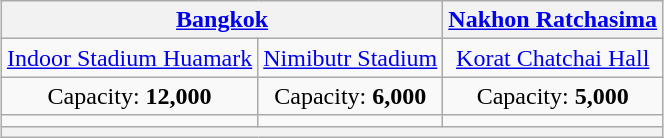<table class="wikitable" style="margin:1em auto; text-align:center">
<tr>
<th colspan=2><a href='#'>Bangkok</a></th>
<th><a href='#'>Nakhon Ratchasima</a></th>
</tr>
<tr>
<td><a href='#'>Indoor Stadium Huamark</a></td>
<td><a href='#'>Nimibutr Stadium</a></td>
<td><a href='#'>Korat Chatchai Hall</a></td>
</tr>
<tr>
<td>Capacity: <strong>12,000</strong></td>
<td>Capacity: <strong>6,000</strong></td>
<td>Capacity: <strong>5,000</strong></td>
</tr>
<tr>
<td align="center"></td>
<td align="center"></td>
<td align="center"></td>
</tr>
<tr>
<th colspan=4></th>
</tr>
</table>
